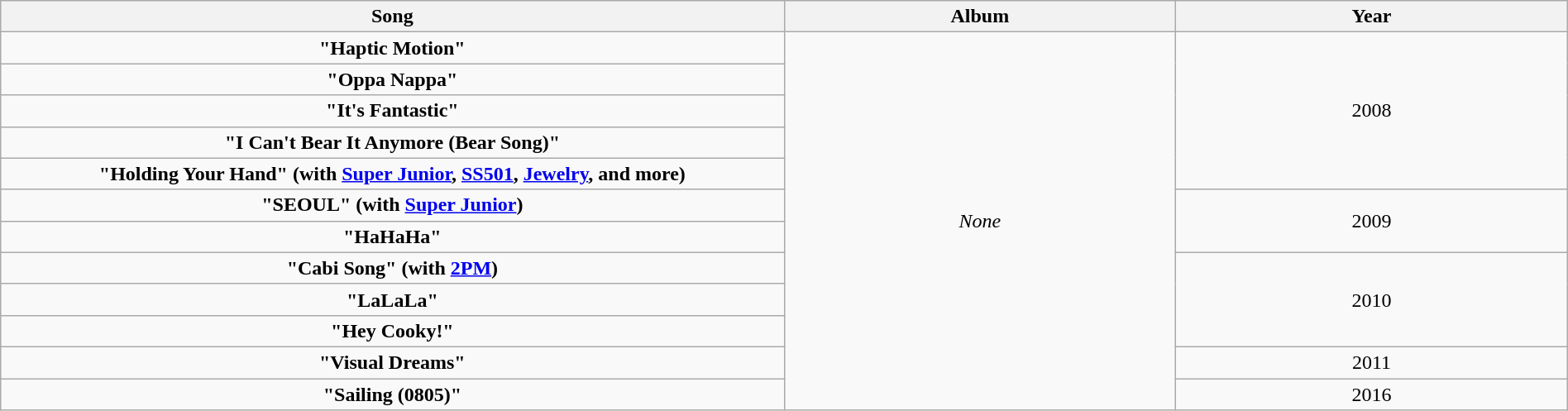<table class="wikitable" style="text-align:center; width:100%">
<tr>
<th style="width:50%">Song</th>
<th style="width:25%">Album</th>
<th style="width:25%">Year</th>
</tr>
<tr>
<td><strong>"Haptic Motion"</strong></td>
<td rowspan="12"><em>None</em></td>
<td rowspan="5">2008</td>
</tr>
<tr>
<td><strong>"Oppa Nappa"</strong></td>
</tr>
<tr>
<td><strong>"It's Fantastic"</strong></td>
</tr>
<tr>
<td><strong>"I Can't Bear It Anymore (Bear Song)"</strong></td>
</tr>
<tr>
<td><strong>"Holding Your Hand" (with <a href='#'>Super Junior</a>, <a href='#'>SS501</a>, <a href='#'>Jewelry</a>, and more)</strong></td>
</tr>
<tr>
<td><strong>"SEOUL" (with <a href='#'>Super Junior</a>)</strong></td>
<td rowspan="2">2009</td>
</tr>
<tr>
<td><strong>"HaHaHa"</strong></td>
</tr>
<tr>
<td><strong>"Cabi Song" (with <a href='#'>2PM</a>)</strong></td>
<td rowspan="3">2010</td>
</tr>
<tr>
<td><strong>"LaLaLa"</strong></td>
</tr>
<tr>
<td><strong>"Hey Cooky!"</strong></td>
</tr>
<tr>
<td><strong>"Visual Dreams"</strong></td>
<td>2011</td>
</tr>
<tr>
<td><strong>"Sailing (0805)"</strong></td>
<td>2016</td>
</tr>
</table>
